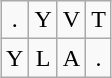<table class="wikitable" | border="1" style="margin: 1em auto 1em auto">
<tr>
<td align="center">.</td>
<td align="center">Y</td>
<td align="center">V</td>
<td align="center">T</td>
</tr>
<tr>
<td align="center">Y</td>
<td align="center">L</td>
<td align="center">A</td>
<td align="center">.</td>
</tr>
</table>
